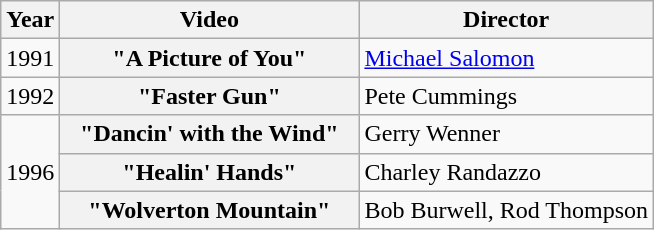<table class="wikitable plainrowheaders">
<tr>
<th>Year</th>
<th style="width:12em;">Video</th>
<th>Director</th>
</tr>
<tr>
<td>1991</td>
<th scope="row">"A Picture of You"</th>
<td><a href='#'>Michael Salomon</a></td>
</tr>
<tr>
<td>1992</td>
<th scope="row">"Faster Gun"</th>
<td>Pete Cummings</td>
</tr>
<tr>
<td rowspan="3">1996</td>
<th scope="row">"Dancin' with the Wind"</th>
<td>Gerry Wenner</td>
</tr>
<tr>
<th scope="row">"Healin' Hands"</th>
<td>Charley Randazzo</td>
</tr>
<tr>
<th scope="row">"Wolverton Mountain"</th>
<td>Bob Burwell, Rod Thompson</td>
</tr>
</table>
